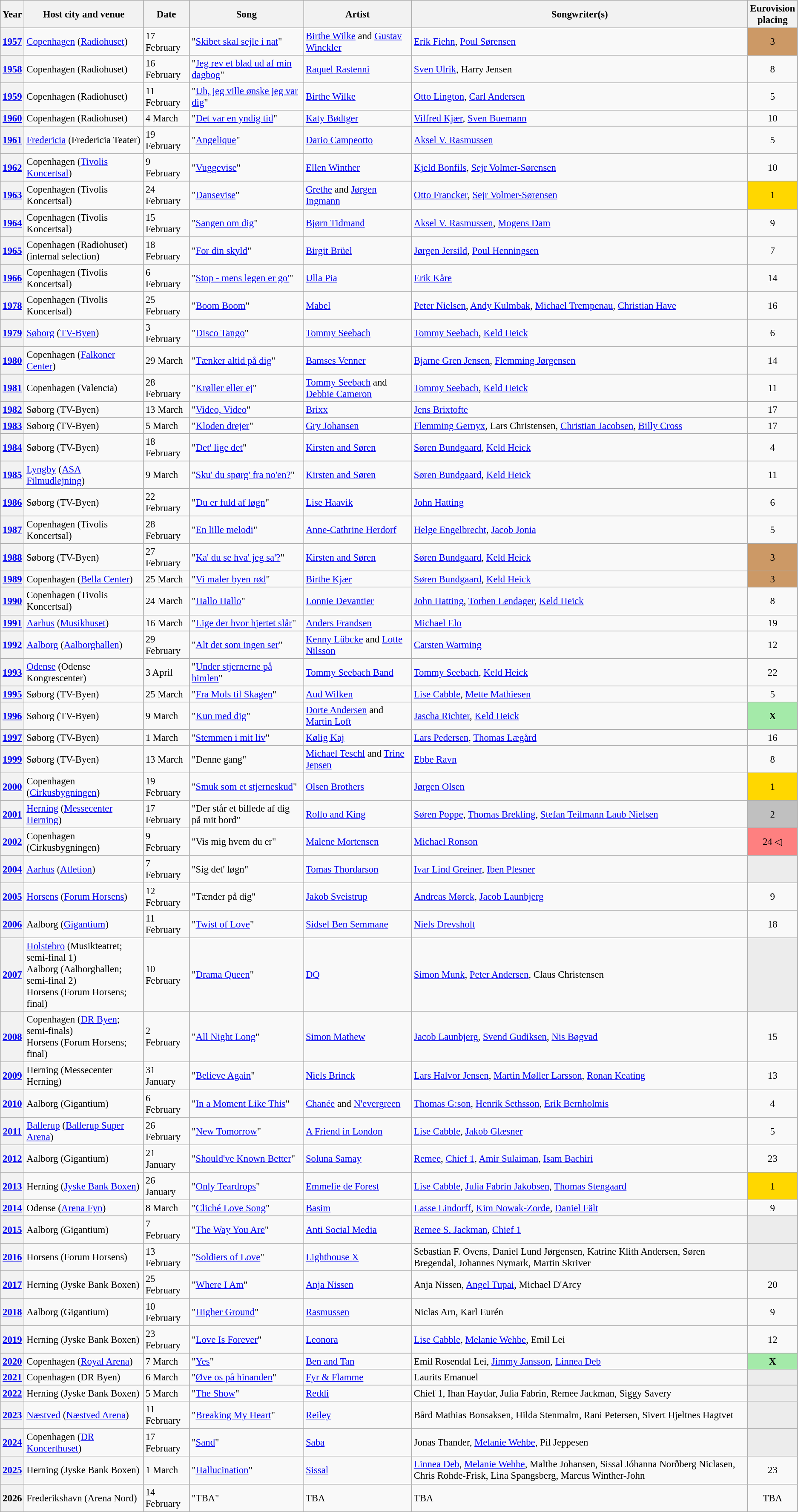<table class="wikitable sortable mw-collapsible" style="font-size:95%;">
<tr>
<th scope="col" class="autorowspan">Year</th>
<th scope="col" class="autorowspan">Host city and venue</th>
<th scope="col" class="autorowspan" data-sort-type="usLongDate">Date</th>
<th scope="col" class="autorowspan">Song</th>
<th scope="col" class="autorowspan">Artist</th>
<th scope="col" class="autorowspan" class="unsortable">Songwriter(s)</th>
<th scope="col" class="autorowspan">Eurovision<br>placing</th>
</tr>
<tr>
<th scope="row" style="text-align:center;"><a href='#'>1957</a></th>
<td><a href='#'>Copenhagen</a> (<a href='#'>Radiohuset</a>)</td>
<td>17 February</td>
<td>"<a href='#'>Skibet skal sejle i nat</a>"</td>
<td><a href='#'>Birthe Wilke</a> and <a href='#'>Gustav Winckler</a></td>
<td><a href='#'>Erik Fiehn</a>, <a href='#'>Poul Sørensen</a></td>
<td style="text-align:center; background:#CC9966;">3</td>
</tr>
<tr>
<th scope="row" style="text-align:center;"><a href='#'>1958</a></th>
<td>Copenhagen (Radiohuset)</td>
<td>16 February</td>
<td>"<a href='#'>Jeg rev et blad ud af min dagbog</a>"</td>
<td><a href='#'>Raquel Rastenni</a></td>
<td><a href='#'>Sven Ulrik</a>, Harry Jensen</td>
<td style="text-align:center;">8</td>
</tr>
<tr>
<th scope="row" style="text-align:center;"><a href='#'>1959</a></th>
<td>Copenhagen (Radiohuset)</td>
<td>11 February</td>
<td>"<a href='#'>Uh, jeg ville ønske jeg var dig</a>"</td>
<td><a href='#'>Birthe Wilke</a></td>
<td><a href='#'>Otto Lington</a>, <a href='#'>Carl Andersen</a></td>
<td style="text-align:center;">5</td>
</tr>
<tr>
<th scope="row" style="text-align:center;"><a href='#'>1960</a></th>
<td>Copenhagen (Radiohuset)</td>
<td>4 March</td>
<td>"<a href='#'>Det var en yndig tid</a>"</td>
<td><a href='#'>Katy Bødtger</a></td>
<td><a href='#'>Vilfred Kjær</a>, <a href='#'>Sven Buemann</a></td>
<td style="text-align:center;">10</td>
</tr>
<tr>
<th scope="row" style="text-align:center;"><a href='#'>1961</a></th>
<td><a href='#'>Fredericia</a> (Fredericia Teater)</td>
<td>19 February</td>
<td>"<a href='#'>Angelique</a>"</td>
<td><a href='#'>Dario Campeotto</a></td>
<td><a href='#'>Aksel V. Rasmussen</a></td>
<td style="text-align:center;">5</td>
</tr>
<tr>
<th scope="row" style="text-align:center;"><a href='#'>1962</a></th>
<td>Copenhagen (<a href='#'>Tivolis Koncertsal</a>)</td>
<td>9 February</td>
<td>"<a href='#'>Vuggevise</a>"</td>
<td><a href='#'>Ellen Winther</a></td>
<td><a href='#'>Kjeld Bonfils</a>, <a href='#'>Sejr Volmer-Sørensen</a></td>
<td style="text-align:center;">10</td>
</tr>
<tr>
<th scope="row" style="text-align:center;"><a href='#'>1963</a></th>
<td>Copenhagen (Tivolis Koncertsal)</td>
<td>24 February</td>
<td>"<a href='#'>Dansevise</a>"</td>
<td><a href='#'>Grethe</a> and <a href='#'>Jørgen Ingmann</a></td>
<td><a href='#'>Otto Francker</a>, <a href='#'>Sejr Volmer-Sørensen</a></td>
<td style="text-align:center; background:gold;">1</td>
</tr>
<tr>
<th scope="row" style="text-align:center;"><a href='#'>1964</a></th>
<td>Copenhagen (Tivolis Koncertsal)</td>
<td>15 February</td>
<td>"<a href='#'>Sangen om dig</a>"</td>
<td><a href='#'>Bjørn Tidmand</a></td>
<td><a href='#'>Aksel V. Rasmussen</a>, <a href='#'>Mogens Dam</a></td>
<td style="text-align:center;">9</td>
</tr>
<tr>
<th scope="row" style="text-align:center;"><a href='#'>1965</a></th>
<td>Copenhagen (Radiohuset)<br>(internal selection)</td>
<td>18 February</td>
<td>"<a href='#'>For din skyld</a>"</td>
<td><a href='#'>Birgit Brüel</a></td>
<td><a href='#'>Jørgen Jersild</a>, <a href='#'>Poul Henningsen</a></td>
<td style="text-align:center;">7</td>
</tr>
<tr>
<th scope="row" style="text-align:center;"><a href='#'>1966</a></th>
<td>Copenhagen (Tivolis Koncertsal)</td>
<td>6 February</td>
<td>"<a href='#'>Stop - mens legen er go'</a>"</td>
<td><a href='#'>Ulla Pia</a></td>
<td><a href='#'>Erik Kåre</a></td>
<td style="text-align:center;">14</td>
</tr>
<tr>
<th scope="row" style="text-align:center;"><a href='#'>1978</a></th>
<td>Copenhagen (Tivolis Koncertsal)</td>
<td>25 February</td>
<td>"<a href='#'>Boom Boom</a>"</td>
<td><a href='#'>Mabel</a></td>
<td><a href='#'>Peter Nielsen</a>, <a href='#'>Andy Kulmbak</a>, <a href='#'>Michael Trempenau</a>, <a href='#'>Christian Have</a></td>
<td style="text-align:center;">16</td>
</tr>
<tr>
<th scope="row" style="text-align:center;"><a href='#'>1979</a></th>
<td><a href='#'>Søborg</a> (<a href='#'>TV-Byen</a>)</td>
<td>3 February</td>
<td>"<a href='#'>Disco Tango</a>"</td>
<td><a href='#'>Tommy Seebach</a></td>
<td><a href='#'>Tommy Seebach</a>, <a href='#'>Keld Heick</a></td>
<td style="text-align:center;">6</td>
</tr>
<tr>
<th scope="row" style="text-align:center;"><a href='#'>1980</a></th>
<td>Copenhagen (<a href='#'>Falkoner Center</a>)</td>
<td>29 March</td>
<td>"<a href='#'>Tænker altid på dig</a>"</td>
<td><a href='#'>Bamses Venner</a></td>
<td><a href='#'>Bjarne Gren Jensen</a>, <a href='#'>Flemming Jørgensen</a></td>
<td style="text-align:center;">14</td>
</tr>
<tr>
<th scope="row" style="text-align:center;"><a href='#'>1981</a></th>
<td>Copenhagen (Valencia)</td>
<td>28 February</td>
<td>"<a href='#'>Krøller eller ej</a>"</td>
<td><a href='#'>Tommy Seebach</a> and <a href='#'>Debbie Cameron</a></td>
<td><a href='#'>Tommy Seebach</a>, <a href='#'>Keld Heick</a></td>
<td style="text-align:center;">11</td>
</tr>
<tr>
<th scope="row" style="text-align:center;"><a href='#'>1982</a></th>
<td>Søborg (TV-Byen)</td>
<td>13 March</td>
<td>"<a href='#'>Video, Video</a>"</td>
<td><a href='#'>Brixx</a></td>
<td><a href='#'>Jens Brixtofte</a></td>
<td style="text-align:center;">17</td>
</tr>
<tr>
<th scope="row" style="text-align:center;"><a href='#'>1983</a></th>
<td>Søborg (TV-Byen)</td>
<td>5 March</td>
<td>"<a href='#'>Kloden drejer</a>"</td>
<td><a href='#'>Gry Johansen</a></td>
<td><a href='#'>Flemming Gernyx</a>, Lars Christensen, <a href='#'>Christian Jacobsen</a>, <a href='#'>Billy Cross</a></td>
<td style="text-align:center;">17</td>
</tr>
<tr>
<th scope="row" style="text-align:center;"><a href='#'>1984</a></th>
<td>Søborg (TV-Byen)</td>
<td>18 February</td>
<td>"<a href='#'>Det' lige det</a>"</td>
<td><a href='#'>Kirsten and Søren</a></td>
<td><a href='#'>Søren Bundgaard</a>, <a href='#'>Keld Heick</a></td>
<td style="text-align:center;">4</td>
</tr>
<tr>
<th scope="row" style="text-align:center;"><a href='#'>1985</a></th>
<td><a href='#'>Lyngby</a> (<a href='#'>ASA Filmudlejning</a>)</td>
<td>9 March</td>
<td>"<a href='#'>Sku' du spørg' fra no'en?</a>"</td>
<td><a href='#'>Kirsten and Søren</a></td>
<td><a href='#'>Søren Bundgaard</a>, <a href='#'>Keld Heick</a></td>
<td style="text-align:center;">11</td>
</tr>
<tr>
<th scope="row" style="text-align:center;"><a href='#'>1986</a></th>
<td>Søborg (TV-Byen)</td>
<td>22 February</td>
<td>"<a href='#'>Du er fuld af løgn</a>"</td>
<td><a href='#'>Lise Haavik</a></td>
<td><a href='#'>John Hatting</a></td>
<td style="text-align:center;">6</td>
</tr>
<tr>
<th scope="row" style="text-align:center;"><a href='#'>1987</a></th>
<td>Copenhagen (Tivolis Koncertsal)</td>
<td>28 February</td>
<td>"<a href='#'>En lille melodi</a>"</td>
<td><a href='#'>Anne-Cathrine Herdorf</a></td>
<td><a href='#'>Helge Engelbrecht</a>, <a href='#'>Jacob Jonia</a></td>
<td style="text-align:center;">5</td>
</tr>
<tr>
<th scope="row" style="text-align:center;"><a href='#'>1988</a></th>
<td>Søborg (TV-Byen)</td>
<td>27 February</td>
<td>"<a href='#'>Ka' du se hva' jeg sa'?</a>"</td>
<td><a href='#'>Kirsten and Søren</a></td>
<td><a href='#'>Søren Bundgaard</a>, <a href='#'>Keld Heick</a></td>
<td style="text-align:center; background:#CC9966;">3</td>
</tr>
<tr>
<th scope="row" style="text-align:center;"><a href='#'>1989</a></th>
<td>Copenhagen (<a href='#'>Bella Center</a>)</td>
<td>25 March</td>
<td>"<a href='#'>Vi maler byen rød</a>"</td>
<td><a href='#'>Birthe Kjær</a></td>
<td><a href='#'>Søren Bundgaard</a>, <a href='#'>Keld Heick</a></td>
<td style="text-align:center; background:#CC9966;">3</td>
</tr>
<tr>
<th scope="row" style="text-align:center;"><a href='#'>1990</a></th>
<td>Copenhagen (Tivolis Koncertsal)</td>
<td>24 March</td>
<td>"<a href='#'>Hallo Hallo</a>"</td>
<td><a href='#'>Lonnie Devantier</a></td>
<td><a href='#'>John Hatting</a>, <a href='#'>Torben Lendager</a>, <a href='#'>Keld Heick</a></td>
<td style="text-align:center;">8</td>
</tr>
<tr>
<th scope="row" style="text-align:center;"><a href='#'>1991</a></th>
<td><a href='#'>Aarhus</a> (<a href='#'>Musikhuset</a>)</td>
<td>16 March</td>
<td>"<a href='#'>Lige der hvor hjertet slår</a>"</td>
<td><a href='#'>Anders Frandsen</a></td>
<td><a href='#'>Michael Elo</a></td>
<td style="text-align:center;">19</td>
</tr>
<tr>
<th scope="row" style="text-align:center;"><a href='#'>1992</a></th>
<td><a href='#'>Aalborg</a> (<a href='#'>Aalborghallen</a>)</td>
<td>29 February</td>
<td>"<a href='#'>Alt det som ingen ser</a>"</td>
<td><a href='#'>Kenny Lübcke</a> and <a href='#'>Lotte Nilsson</a></td>
<td><a href='#'>Carsten Warming</a></td>
<td style="text-align:center;">12</td>
</tr>
<tr>
<th scope="row" style="text-align:center;"><a href='#'>1993</a></th>
<td><a href='#'>Odense</a> (Odense Kongrescenter)</td>
<td>3 April</td>
<td>"<a href='#'>Under stjernerne på himlen</a>"</td>
<td><a href='#'>Tommy Seebach Band</a></td>
<td><a href='#'>Tommy Seebach</a>, <a href='#'>Keld Heick</a></td>
<td style="text-align:center;">22</td>
</tr>
<tr>
<th scope="row" style="text-align:center;"><a href='#'>1995</a></th>
<td>Søborg (TV-Byen)</td>
<td>25 March</td>
<td>"<a href='#'>Fra Mols til Skagen</a>"</td>
<td><a href='#'>Aud Wilken</a></td>
<td><a href='#'>Lise Cabble</a>, <a href='#'>Mette Mathiesen</a></td>
<td style="text-align:center;">5</td>
</tr>
<tr>
<th scope="row" style="text-align:center;"><a href='#'>1996</a></th>
<td>Søborg (TV-Byen)</td>
<td>9 March</td>
<td>"<a href='#'>Kun med dig</a>"</td>
<td><a href='#'>Dorte Andersen</a> and <a href='#'>Martin Loft</a></td>
<td><a href='#'>Jascha Richter</a>, <a href='#'>Keld Heick</a></td>
<td data-sort-value="99" style="text-align:center; background:#A4EAA9;"> <strong>X</strong></td>
</tr>
<tr>
<th scope="row" style="text-align:center;"><a href='#'>1997</a></th>
<td>Søborg (TV-Byen)</td>
<td>1 March</td>
<td>"<a href='#'>Stemmen i mit liv</a>"</td>
<td><a href='#'>Kølig Kaj</a></td>
<td><a href='#'>Lars Pedersen</a>, <a href='#'>Thomas Lægård</a></td>
<td style="text-align:center;">16</td>
</tr>
<tr>
<th scope="row" style="text-align:center;"><a href='#'>1999</a></th>
<td>Søborg (TV-Byen)</td>
<td>13 March</td>
<td>"Denne gang"</td>
<td><a href='#'>Michael Teschl</a> and <a href='#'>Trine Jepsen</a></td>
<td><a href='#'>Ebbe Ravn</a></td>
<td style="text-align:center;">8</td>
</tr>
<tr>
<th scope="row" style="text-align:center;"><a href='#'>2000</a></th>
<td>Copenhagen (<a href='#'>Cirkusbygningen</a>)</td>
<td>19 February</td>
<td>"<a href='#'>Smuk som et stjerneskud</a>"</td>
<td><a href='#'>Olsen Brothers</a></td>
<td><a href='#'>Jørgen Olsen</a></td>
<td style="text-align:center; background:gold;">1</td>
</tr>
<tr>
<th scope="row" style="text-align:center;"><a href='#'>2001</a></th>
<td><a href='#'>Herning</a> (<a href='#'>Messecenter Herning</a>)</td>
<td>17 February</td>
<td>"Der står et billede af dig på mit bord"</td>
<td><a href='#'>Rollo and King</a></td>
<td><a href='#'>Søren Poppe</a>, <a href='#'>Thomas Brekling</a>, <a href='#'>Stefan Teilmann Laub Nielsen</a></td>
<td style="text-align:center; background:silver;">2</td>
</tr>
<tr>
<th scope="row" style="text-align:center;"><a href='#'>2002</a></th>
<td>Copenhagen (Cirkusbygningen)</td>
<td>9 February</td>
<td>"Vis mig hvem du er"</td>
<td><a href='#'>Malene Mortensen</a></td>
<td><a href='#'>Michael Ronson</a></td>
<td style="text-align:center; background:#FE8080;">24 ◁</td>
</tr>
<tr>
<th scope="row" style="text-align:center;"><a href='#'>2004</a></th>
<td><a href='#'>Aarhus</a> (<a href='#'>Atletion</a>)</td>
<td>7 February</td>
<td>"Sig det' løgn"</td>
<td><a href='#'>Tomas Thordarson</a></td>
<td><a href='#'>Ivar Lind Greiner</a>, <a href='#'>Iben Plesner</a></td>
<td data-sort-value="27" style="background:#ececec; vertical-align:middle; text-align:center;"></td>
</tr>
<tr>
<th scope="row" style="text-align:center;"><a href='#'>2005</a></th>
<td><a href='#'>Horsens</a> (<a href='#'>Forum Horsens</a>)</td>
<td>12 February</td>
<td>"Tænder på dig"</td>
<td><a href='#'>Jakob Sveistrup</a></td>
<td><a href='#'>Andreas Mørck</a>, <a href='#'>Jacob Launbjerg</a></td>
<td style="text-align:center;">9</td>
</tr>
<tr>
<th scope="row" style="text-align:center;"><a href='#'>2006</a></th>
<td>Aalborg (<a href='#'>Gigantium</a>)</td>
<td>11 February</td>
<td>"<a href='#'>Twist of Love</a>"</td>
<td><a href='#'>Sidsel Ben Semmane</a></td>
<td><a href='#'>Niels Drevsholt</a></td>
<td style="text-align:center;">18</td>
</tr>
<tr>
<th scope="row" style="text-align:center;"><a href='#'>2007</a></th>
<td><a href='#'>Holstebro</a> (Musikteatret; semi-final 1)<br>Aalborg (Aalborghallen; semi-final 2)<br>Horsens (Forum Horsens; final)<br></td>
<td>10 February</td>
<td>"<a href='#'>Drama Queen</a>"</td>
<td><a href='#'>DQ</a></td>
<td><a href='#'>Simon Munk</a>, <a href='#'>Peter Andersen</a>, Claus Christensen</td>
<td data-sort-value="33" style="background:#ececec; vertical-align:middle; text-align:center;"></td>
</tr>
<tr>
<th scope="row" style="text-align:center;"><a href='#'>2008</a></th>
<td>Copenhagen (<a href='#'>DR Byen</a>; semi-finals)<br>Horsens (Forum Horsens; final)<br></td>
<td>2 February</td>
<td>"<a href='#'>All Night Long</a>"</td>
<td><a href='#'>Simon Mathew</a></td>
<td><a href='#'>Jacob Launbjerg</a>, <a href='#'>Svend Gudiksen</a>, <a href='#'>Nis Bøgvad</a></td>
<td style="text-align:center;">15</td>
</tr>
<tr>
<th scope="row" style="text-align:center;"><a href='#'>2009</a></th>
<td>Herning (Messecenter Herning)</td>
<td>31 January</td>
<td>"<a href='#'>Believe Again</a>"</td>
<td><a href='#'>Niels Brinck</a></td>
<td><a href='#'>Lars Halvor Jensen</a>, <a href='#'>Martin Møller Larsson</a>, <a href='#'>Ronan Keating</a></td>
<td style="text-align:center;">13</td>
</tr>
<tr>
<th scope="row" style="text-align:center;"><a href='#'>2010</a></th>
<td>Aalborg (Gigantium)</td>
<td>6 February</td>
<td>"<a href='#'>In a Moment Like This</a>"</td>
<td><a href='#'>Chanée</a> and <a href='#'>N'evergreen</a></td>
<td><a href='#'>Thomas G:son</a>, <a href='#'>Henrik Sethsson</a>, <a href='#'>Erik Bernholmis</a></td>
<td style="text-align:center;">4</td>
</tr>
<tr>
<th scope="row" style="text-align:center;"><a href='#'>2011</a></th>
<td><a href='#'>Ballerup</a> (<a href='#'>Ballerup Super Arena</a>)</td>
<td>26 February</td>
<td>"<a href='#'>New Tomorrow</a>"</td>
<td><a href='#'>A Friend in London</a></td>
<td><a href='#'>Lise Cabble</a>, <a href='#'>Jakob Glæsner</a></td>
<td style="text-align:center;">5</td>
</tr>
<tr>
<th scope="row" style="text-align:center;"><a href='#'>2012</a></th>
<td>Aalborg (Gigantium)</td>
<td>21 January</td>
<td>"<a href='#'>Should've Known Better</a>"</td>
<td><a href='#'>Soluna Samay</a></td>
<td><a href='#'>Remee</a>, <a href='#'>Chief 1</a>, <a href='#'>Amir Sulaiman</a>, <a href='#'>Isam Bachiri</a></td>
<td style="text-align:center;">23</td>
</tr>
<tr>
<th scope="row" style="text-align:center;"><a href='#'>2013</a></th>
<td>Herning (<a href='#'>Jyske Bank Boxen</a>)</td>
<td>26 January</td>
<td>"<a href='#'>Only Teardrops</a>"</td>
<td><a href='#'>Emmelie de Forest</a></td>
<td><a href='#'>Lise Cabble</a>, <a href='#'>Julia Fabrin Jakobsen</a>, <a href='#'>Thomas Stengaard</a></td>
<td style="text-align:center; background:gold;">1</td>
</tr>
<tr>
<th scope="row" style="text-align:center;"><a href='#'>2014</a></th>
<td>Odense (<a href='#'>Arena Fyn</a>)</td>
<td>8 March</td>
<td>"<a href='#'>Cliché Love Song</a>"</td>
<td><a href='#'>Basim</a></td>
<td><a href='#'>Lasse Lindorff</a>, <a href='#'>Kim Nowak-Zorde</a>, <a href='#'>Daniel Fält</a></td>
<td style="text-align:center;">9</td>
</tr>
<tr>
<th scope="row" style="text-align:center;"><a href='#'>2015</a></th>
<td>Aalborg (Gigantium)</td>
<td>7 February</td>
<td>"<a href='#'>The Way You Are</a>"</td>
<td><a href='#'>Anti Social Media</a></td>
<td><a href='#'>Remee S. Jackman</a>, <a href='#'>Chief 1</a></td>
<td data-sort-value="31" style="background:#ececec; vertical-align:middle; text-align:center;"></td>
</tr>
<tr>
<th scope="row" style="text-align:center;"><a href='#'>2016</a></th>
<td>Horsens (Forum Horsens)</td>
<td>13 February</td>
<td>"<a href='#'>Soldiers of Love</a>"</td>
<td><a href='#'>Lighthouse X</a></td>
<td>Sebastian F. Ovens, Daniel Lund Jørgensen, Katrine Klith Andersen, Søren Bregendal, Johannes Nymark, Martin Skriver</td>
<td data-sort-value="39" style="background:#ececec; vertical-align:middle; text-align:center;"></td>
</tr>
<tr>
<th scope="row" style="text-align:center;"><a href='#'>2017</a></th>
<td>Herning (Jyske Bank Boxen)</td>
<td>25 February</td>
<td>"<a href='#'>Where I Am</a>"</td>
<td><a href='#'>Anja Nissen</a></td>
<td>Anja Nissen, <a href='#'>Angel Tupai</a>, Michael D'Arcy</td>
<td style="text-align:center;">20</td>
</tr>
<tr>
<th scope="row" style="text-align:center;"><a href='#'>2018</a></th>
<td>Aalborg (Gigantium)</td>
<td>10 February</td>
<td>"<a href='#'>Higher Ground</a>"</td>
<td><a href='#'>Rasmussen</a></td>
<td>Niclas Arn, Karl Eurén</td>
<td style="text-align:center;">9</td>
</tr>
<tr>
<th scope="row" style="text-align:center;"><a href='#'>2019</a></th>
<td>Herning (Jyske Bank Boxen)</td>
<td>23 February</td>
<td>"<a href='#'>Love Is Forever</a>"</td>
<td><a href='#'>Leonora</a></td>
<td><a href='#'>Lise Cabble</a>, <a href='#'>Melanie Wehbe</a>, Emil Lei</td>
<td style="text-align:center;">12</td>
</tr>
<tr>
<th scope="row" style="text-align:center;"><a href='#'>2020</a></th>
<td>Copenhagen (<a href='#'>Royal Arena</a>)</td>
<td>7 March</td>
<td>"<a href='#'>Yes</a>"</td>
<td><a href='#'>Ben and Tan</a></td>
<td>Emil Rosendal Lei, <a href='#'>Jimmy Jansson</a>, <a href='#'>Linnea Deb</a></td>
<td data-sort-value="99" style="text-align:center; background:#A4EAA9;"> <strong>X</strong></td>
</tr>
<tr>
<th scope="row" style="text-align:center;"><a href='#'>2021</a></th>
<td>Copenhagen (DR Byen)</td>
<td>6 March</td>
<td>"<a href='#'>Øve os på hinanden</a>"</td>
<td><a href='#'>Fyr & Flamme</a></td>
<td>Laurits Emanuel</td>
<td data-sort-value="27" style="background:#ececec; vertical-align:middle; text-align:center;"></td>
</tr>
<tr>
<th scope="row" style="text-align:center;"><a href='#'>2022</a></th>
<td>Herning (Jyske Bank Boxen)</td>
<td>5 March</td>
<td>"<a href='#'>The Show</a>"</td>
<td><a href='#'>Reddi</a></td>
<td>Chief 1, Ihan Haydar, Julia Fabrin, Remee Jackman, Siggy Savery</td>
<td data-sort-value="27" style="background:#ececec; vertical-align:middle; text-align:center;"></td>
</tr>
<tr>
<th scope="row" style="text-align:center;"><a href='#'>2023</a></th>
<td><a href='#'>Næstved</a> (<a href='#'>Næstved Arena</a>)</td>
<td>11 February</td>
<td>"<a href='#'>Breaking My Heart</a>"</td>
<td><a href='#'>Reiley</a></td>
<td>Bård Mathias Bonsaksen, Hilda Stenmalm, Rani Petersen, Sivert Hjeltnes Hagtvet</td>
<td data-sort-value="27" style="background:#ececec; vertical-align:middle; text-align:center;"></td>
</tr>
<tr>
<th scope="row" style="text-align:center;"><a href='#'>2024</a></th>
<td>Copenhagen (<a href='#'>DR Koncerthuset</a>)</td>
<td>17 February</td>
<td>"<a href='#'>Sand</a>"</td>
<td><a href='#'>Saba</a></td>
<td>Jonas Thander, <a href='#'>Melanie Wehbe</a>, Pil Jeppesen</td>
<td data-sort-value="27" style="background:#ececec; vertical-align:middle; text-align:center;"></td>
</tr>
<tr>
<th scope="row" style="text-align:center;"><a href='#'>2025</a></th>
<td>Herning (Jyske Bank Boxen)</td>
<td>1 March</td>
<td>"<a href='#'>Hallucination</a>"</td>
<td><a href='#'>Sissal</a></td>
<td><a href='#'>Linnea Deb</a>, <a href='#'>Melanie Wehbe</a>, Malthe Johansen, Sissal Jóhanna Norðberg Niclasen, Chris Rohde-Frisk, Lina Spangsberg, Marcus Winther-John</td>
<td style="text-align:center;">23</td>
</tr>
<tr>
<th style="text-align: center;">2026</th>
<td>Frederikshavn (Arena Nord)</td>
<td>14 February</td>
<td>"TBA"</td>
<td>TBA</td>
<td>TBA</td>
<td style="text-align: center;">TBA</td>
</tr>
</table>
